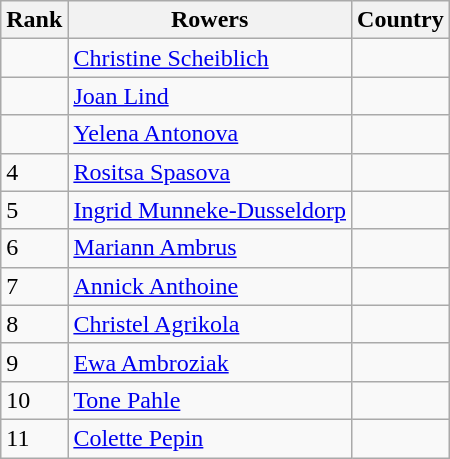<table class="wikitable sortable">
<tr>
<th>Rank</th>
<th>Rowers</th>
<th>Country</th>
</tr>
<tr>
<td></td>
<td><a href='#'>Christine Scheiblich</a></td>
<td></td>
</tr>
<tr>
<td></td>
<td><a href='#'>Joan Lind</a></td>
<td></td>
</tr>
<tr>
<td></td>
<td><a href='#'>Yelena Antonova</a></td>
<td></td>
</tr>
<tr>
<td>4</td>
<td><a href='#'>Rositsa Spasova</a></td>
<td></td>
</tr>
<tr>
<td>5</td>
<td><a href='#'>Ingrid Munneke-Dusseldorp</a></td>
<td></td>
</tr>
<tr>
<td>6</td>
<td><a href='#'>Mariann Ambrus</a></td>
<td></td>
</tr>
<tr>
<td>7</td>
<td><a href='#'>Annick Anthoine</a></td>
<td></td>
</tr>
<tr>
<td>8</td>
<td><a href='#'>Christel Agrikola</a></td>
<td></td>
</tr>
<tr>
<td>9</td>
<td><a href='#'>Ewa Ambroziak</a></td>
<td></td>
</tr>
<tr>
<td>10</td>
<td><a href='#'>Tone Pahle</a></td>
<td></td>
</tr>
<tr>
<td>11</td>
<td><a href='#'>Colette Pepin</a></td>
<td></td>
</tr>
</table>
